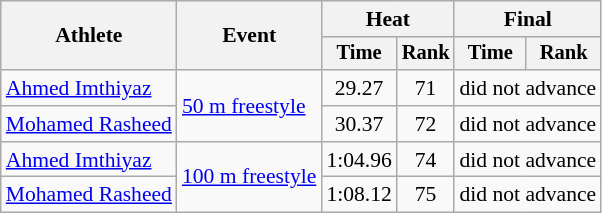<table class=wikitable style="font-size:90%">
<tr>
<th rowspan="2">Athlete</th>
<th rowspan="2">Event</th>
<th colspan="2">Heat</th>
<th colspan="2">Final</th>
</tr>
<tr style="font-size:95%">
<th>Time</th>
<th>Rank</th>
<th>Time</th>
<th>Rank</th>
</tr>
<tr align=center>
<td align=left><a href='#'>Ahmed Imthiyaz</a></td>
<td align=left rowspan=2><a href='#'>50 m freestyle</a></td>
<td>29.27</td>
<td>71</td>
<td colspan=2>did not advance</td>
</tr>
<tr align=center>
<td align=left><a href='#'>Mohamed Rasheed</a></td>
<td>30.37</td>
<td>72</td>
<td colspan=2>did not advance</td>
</tr>
<tr align=center>
<td align=left><a href='#'>Ahmed Imthiyaz</a></td>
<td align=left rowspan=2><a href='#'>100 m freestyle</a></td>
<td>1:04.96</td>
<td>74</td>
<td colspan=2>did not advance</td>
</tr>
<tr align=center>
<td align=left><a href='#'>Mohamed Rasheed</a></td>
<td>1:08.12</td>
<td>75</td>
<td colspan=2>did not advance</td>
</tr>
</table>
